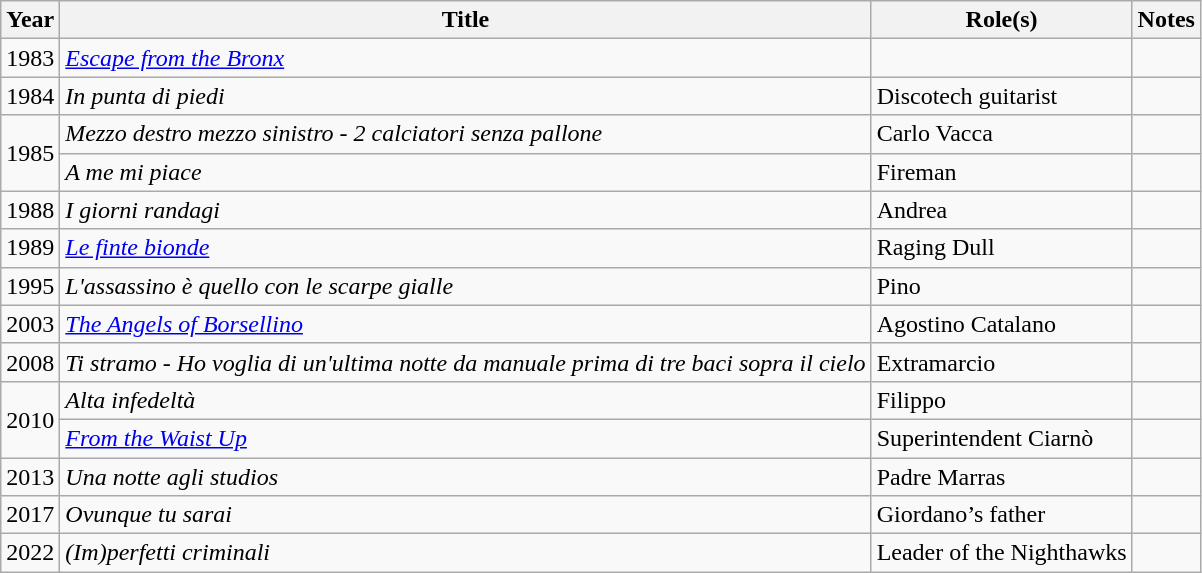<table class="wikitable plainrowheaders sortable">
<tr>
<th scope="col">Year</th>
<th scope="col">Title</th>
<th scope="col">Role(s)</th>
<th scope="col" class="unsortable">Notes</th>
</tr>
<tr>
<td>1983</td>
<td><em><a href='#'>Escape from the Bronx</a></em></td>
<td></td>
<td></td>
</tr>
<tr>
<td>1984</td>
<td><em>In punta di piedi</em></td>
<td>Discotech guitarist</td>
<td></td>
</tr>
<tr>
<td rowspan=2>1985</td>
<td><em>Mezzo destro mezzo sinistro - 2 calciatori senza pallone</em></td>
<td>Carlo Vacca</td>
<td></td>
</tr>
<tr>
<td><em>A me mi piace</em></td>
<td>Fireman</td>
<td></td>
</tr>
<tr>
<td>1988</td>
<td><em>I giorni randagi</em></td>
<td>Andrea</td>
<td></td>
</tr>
<tr>
<td>1989</td>
<td><em><a href='#'>Le finte bionde</a></em></td>
<td>Raging Dull</td>
<td></td>
</tr>
<tr>
<td>1995</td>
<td><em>L'assassino è quello con le scarpe gialle</em></td>
<td>Pino</td>
<td></td>
</tr>
<tr>
<td>2003</td>
<td><em><a href='#'>The Angels of Borsellino</a></em></td>
<td>Agostino Catalano</td>
<td></td>
</tr>
<tr>
<td>2008</td>
<td><em>Ti stramo - Ho voglia di un'ultima notte da manuale prima di tre baci sopra il cielo</em></td>
<td>Extramarcio</td>
<td></td>
</tr>
<tr>
<td rowspan=2>2010</td>
<td><em>Alta infedeltà</em></td>
<td>Filippo</td>
<td></td>
</tr>
<tr>
<td><em><a href='#'>From the Waist Up</a></em></td>
<td>Superintendent Ciarnò</td>
<td></td>
</tr>
<tr>
<td>2013</td>
<td><em>Una notte agli studios</em></td>
<td>Padre Marras</td>
<td></td>
</tr>
<tr>
<td>2017</td>
<td><em>Ovunque tu sarai</em></td>
<td>Giordano’s father</td>
<td></td>
</tr>
<tr>
<td>2022</td>
<td><em>(Im)perfetti criminali</em></td>
<td>Leader of the Nighthawks</td>
<td></td>
</tr>
</table>
